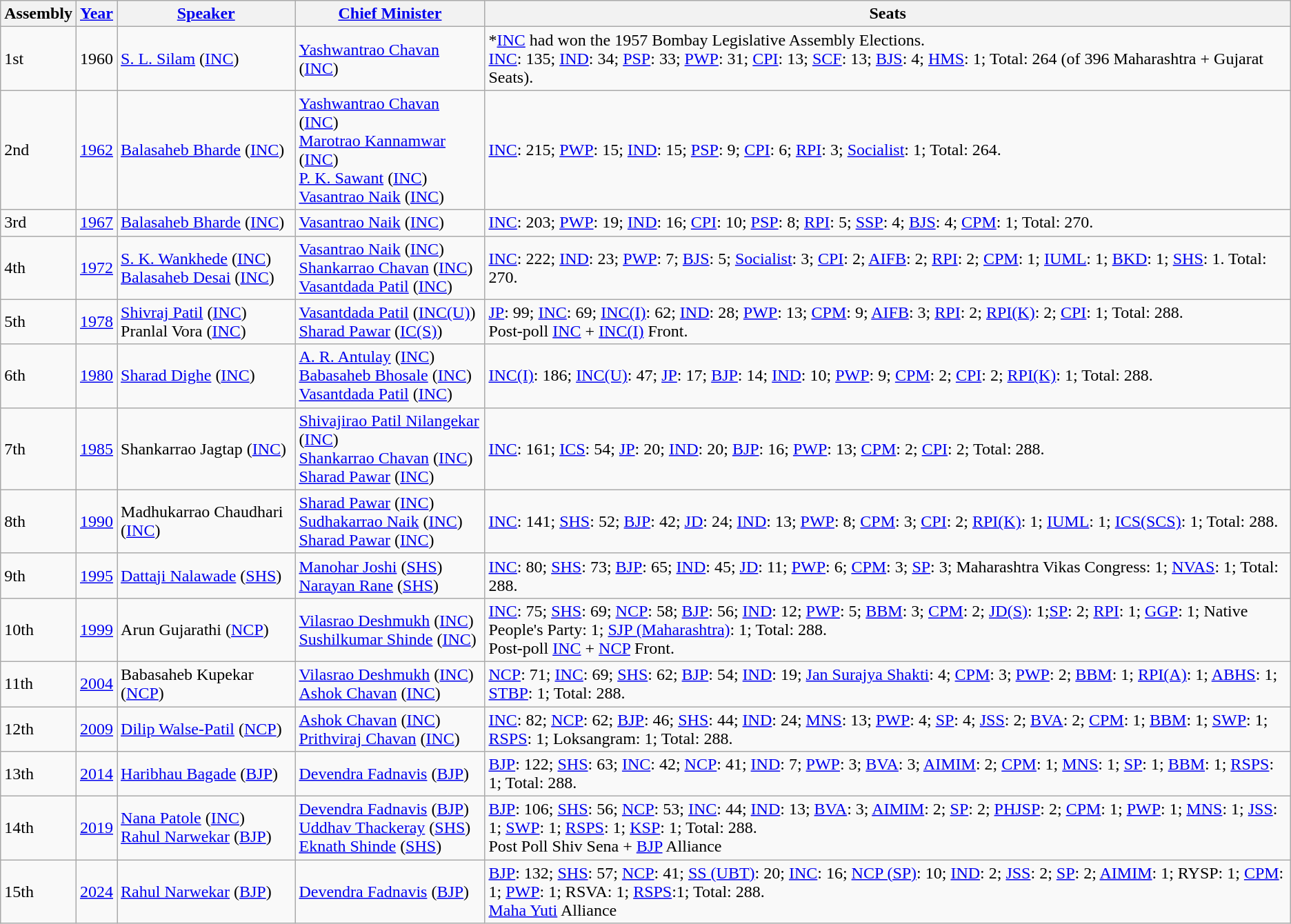<table class="wikitable">
<tr>
<th>Assembly</th>
<th><a href='#'>Year</a></th>
<th><a href='#'>Speaker</a></th>
<th><a href='#'>Chief Minister</a></th>
<th>Seats</th>
</tr>
<tr>
<td>1st</td>
<td>1960</td>
<td><a href='#'>S. L. Silam</a> (<a href='#'>INC</a>)</td>
<td><a href='#'>Yashwantrao Chavan</a> (<a href='#'>INC</a>)</td>
<td>*<a href='#'>INC</a> had won the 1957 Bombay Legislative Assembly Elections.<br><a href='#'>INC</a>: 135; <a href='#'>IND</a>: 34; <a href='#'>PSP</a>: 33; <a href='#'>PWP</a>: 31; <a href='#'>CPI</a>: 13; <a href='#'>SCF</a>: 13; <a href='#'>BJS</a>: 4; <a href='#'>HMS</a>: 1; Total: 264 (of 396 Maharashtra + Gujarat Seats).</td>
</tr>
<tr>
<td>2nd</td>
<td><a href='#'>1962</a></td>
<td><a href='#'>Balasaheb Bharde</a> (<a href='#'>INC</a>)</td>
<td><a href='#'>Yashwantrao Chavan</a> (<a href='#'>INC</a>)<br><a href='#'>Marotrao Kannamwar</a> (<a href='#'>INC</a>)<br><a href='#'>P. K. Sawant</a> (<a href='#'>INC</a>)<br><a href='#'>Vasantrao Naik</a> (<a href='#'>INC</a>)</td>
<td><a href='#'>INC</a>: 215; <a href='#'>PWP</a>: 15; <a href='#'>IND</a>: 15; <a href='#'>PSP</a>: 9; <a href='#'>CPI</a>: 6; <a href='#'>RPI</a>: 3; <a href='#'>Socialist</a>: 1; Total: 264.</td>
</tr>
<tr>
<td>3rd</td>
<td><a href='#'>1967</a></td>
<td><a href='#'>Balasaheb Bharde</a> (<a href='#'>INC</a>)</td>
<td><a href='#'>Vasantrao Naik</a> (<a href='#'>INC</a>)</td>
<td><a href='#'>INC</a>: 203; <a href='#'>PWP</a>: 19; <a href='#'>IND</a>: 16; <a href='#'>CPI</a>: 10; <a href='#'>PSP</a>: 8; <a href='#'>RPI</a>: 5; <a href='#'>SSP</a>: 4; <a href='#'>BJS</a>: 4; <a href='#'>CPM</a>: 1; Total: 270.</td>
</tr>
<tr>
<td>4th</td>
<td><a href='#'>1972</a></td>
<td><a href='#'>S. K. Wankhede</a> (<a href='#'>INC</a>)<br><a href='#'>Balasaheb Desai</a> (<a href='#'>INC</a>)</td>
<td><a href='#'>Vasantrao Naik</a> (<a href='#'>INC</a>)<br><a href='#'>Shankarrao Chavan</a> (<a href='#'>INC</a>)<br><a href='#'>Vasantdada Patil</a> (<a href='#'>INC</a>)</td>
<td><a href='#'>INC</a>: 222; <a href='#'>IND</a>: 23; <a href='#'>PWP</a>: 7; <a href='#'>BJS</a>: 5; <a href='#'>Socialist</a>: 3; <a href='#'>CPI</a>: 2; <a href='#'>AIFB</a>: 2; <a href='#'>RPI</a>: 2; <a href='#'>CPM</a>: 1; <a href='#'>IUML</a>: 1; <a href='#'>BKD</a>: 1; <a href='#'>SHS</a>: 1. Total: 270.</td>
</tr>
<tr>
<td>5th</td>
<td><a href='#'>1978</a></td>
<td><a href='#'>Shivraj Patil</a> (<a href='#'>INC</a>)<br>Pranlal Vora (<a href='#'>INC</a>)</td>
<td><a href='#'>Vasantdada Patil</a> (<a href='#'>INC(U)</a>)<br><a href='#'>Sharad Pawar</a> (<a href='#'>IC(S)</a>)</td>
<td><a href='#'>JP</a>: 99; <a href='#'>INC</a>: 69; <a href='#'>INC(I)</a>: 62; <a href='#'>IND</a>: 28; <a href='#'>PWP</a>: 13;  <a href='#'>CPM</a>: 9; <a href='#'>AIFB</a>: 3; <a href='#'>RPI</a>: 2; <a href='#'>RPI(K)</a>: 2;  <a href='#'>CPI</a>: 1; Total: 288.<br>Post-poll <a href='#'>INC</a> + <a href='#'>INC(I)</a> Front.</td>
</tr>
<tr>
<td>6th</td>
<td><a href='#'>1980</a></td>
<td><a href='#'>Sharad Dighe</a> (<a href='#'>INC</a>)</td>
<td><a href='#'>A. R. Antulay</a> (<a href='#'>INC</a>)<br><a href='#'>Babasaheb Bhosale</a> (<a href='#'>INC</a>)<br><a href='#'>Vasantdada Patil</a> (<a href='#'>INC</a>)</td>
<td><a href='#'>INC(I)</a>: 186; <a href='#'>INC(U)</a>: 47; <a href='#'>JP</a>: 17; <a href='#'>BJP</a>: 14; <a href='#'>IND</a>: 10; <a href='#'>PWP</a>: 9;  <a href='#'>CPM</a>: 2; <a href='#'>CPI</a>: 2; <a href='#'>RPI(K)</a>: 1; Total: 288.</td>
</tr>
<tr>
<td>7th</td>
<td><a href='#'>1985</a></td>
<td>Shankarrao Jagtap (<a href='#'>INC</a>)</td>
<td><a href='#'>Shivajirao Patil Nilangekar</a> (<a href='#'>INC</a>)<br><a href='#'>Shankarrao Chavan</a> (<a href='#'>INC</a>)<br><a href='#'>Sharad Pawar</a> (<a href='#'>INC</a>)</td>
<td><a href='#'>INC</a>: 161; <a href='#'>ICS</a>: 54; <a href='#'>JP</a>: 20; <a href='#'>IND</a>: 20; <a href='#'>BJP</a>: 16; <a href='#'>PWP</a>: 13; <a href='#'>CPM</a>: 2; <a href='#'>CPI</a>: 2; Total: 288.</td>
</tr>
<tr>
<td>8th</td>
<td><a href='#'>1990</a></td>
<td>Madhukarrao Chaudhari (<a href='#'>INC</a>)</td>
<td><a href='#'>Sharad Pawar</a> (<a href='#'>INC</a>)<br><a href='#'>Sudhakarrao Naik</a> (<a href='#'>INC</a>)<br><a href='#'>Sharad Pawar</a> (<a href='#'>INC</a>)</td>
<td><a href='#'>INC</a>: 141; <a href='#'>SHS</a>: 52; <a href='#'>BJP</a>: 42; <a href='#'>JD</a>: 24; <a href='#'>IND</a>: 13; <a href='#'>PWP</a>: 8; <a href='#'>CPM</a>: 3; <a href='#'>CPI</a>: 2; <a href='#'>RPI(K)</a>: 1; <a href='#'>IUML</a>: 1; <a href='#'>ICS(SCS)</a>: 1; Total: 288.</td>
</tr>
<tr>
<td>9th</td>
<td><a href='#'>1995</a></td>
<td><a href='#'>Dattaji Nalawade</a> (<a href='#'>SHS</a>)</td>
<td><a href='#'>Manohar Joshi</a> (<a href='#'>SHS</a>)<br><a href='#'>Narayan Rane</a> (<a href='#'>SHS</a>)</td>
<td><a href='#'>INC</a>: 80; <a href='#'>SHS</a>: 73; <a href='#'>BJP</a>: 65; <a href='#'>IND</a>: 45; <a href='#'>JD</a>: 11; <a href='#'>PWP</a>: 6; <a href='#'>CPM</a>: 3; <a href='#'>SP</a>: 3; Maharashtra Vikas Congress: 1; <a href='#'>NVAS</a>: 1; Total: 288.</td>
</tr>
<tr>
<td>10th</td>
<td><a href='#'>1999</a></td>
<td>Arun Gujarathi (<a href='#'>NCP</a>)</td>
<td><a href='#'>Vilasrao Deshmukh</a> (<a href='#'>INC</a>)<br><a href='#'>Sushilkumar Shinde</a> (<a href='#'>INC</a>)</td>
<td><a href='#'>INC</a>: 75; <a href='#'>SHS</a>: 69; <a href='#'>NCP</a>: 58; <a href='#'>BJP</a>: 56; <a href='#'>IND</a>: 12; <a href='#'>PWP</a>: 5; <a href='#'>BBM</a>: 3; <a href='#'>CPM</a>: 2; <a href='#'>JD(S)</a>: 1;<a href='#'>SP</a>: 2; <a href='#'>RPI</a>: 1; <a href='#'>GGP</a>: 1; Native People's Party: 1; <a href='#'>SJP (Maharashtra)</a>: 1; Total: 288.<br>Post-poll <a href='#'>INC</a> + <a href='#'>NCP</a> Front.</td>
</tr>
<tr>
<td>11th</td>
<td><a href='#'>2004</a></td>
<td>Babasaheb Kupekar (<a href='#'>NCP</a>)</td>
<td><a href='#'>Vilasrao Deshmukh</a> (<a href='#'>INC</a>)<br><a href='#'>Ashok Chavan</a> (<a href='#'>INC</a>)</td>
<td><a href='#'>NCP</a>: 71; <a href='#'>INC</a>: 69; <a href='#'>SHS</a>: 62; <a href='#'>BJP</a>: 54; <a href='#'>IND</a>: 19; <a href='#'>Jan Surajya Shakti</a>: 4; <a href='#'>CPM</a>: 3; <a href='#'>PWP</a>: 2; <a href='#'>BBM</a>: 1; <a href='#'>RPI(A)</a>: 1; <a href='#'>ABHS</a>: 1; <a href='#'>STBP</a>: 1; Total: 288.</td>
</tr>
<tr>
<td>12th</td>
<td><a href='#'>2009</a></td>
<td><a href='#'>Dilip Walse-Patil</a> (<a href='#'>NCP</a>)</td>
<td><a href='#'>Ashok Chavan</a> (<a href='#'>INC</a>)<br><a href='#'>Prithviraj Chavan</a> (<a href='#'>INC</a>)</td>
<td><a href='#'>INC</a>: 82; <a href='#'>NCP</a>: 62; <a href='#'>BJP</a>: 46; <a href='#'>SHS</a>: 44; <a href='#'>IND</a>: 24; <a href='#'>MNS</a>: 13; <a href='#'>PWP</a>: 4; <a href='#'>SP</a>: 4; <a href='#'>JSS</a>: 2; <a href='#'>BVA</a>: 2; <a href='#'>CPM</a>: 1; <a href='#'>BBM</a>: 1; <a href='#'>SWP</a>: 1; <a href='#'>RSPS</a>: 1; Loksangram: 1; Total: 288.</td>
</tr>
<tr>
<td>13th</td>
<td><a href='#'>2014</a></td>
<td><a href='#'>Haribhau Bagade</a> (<a href='#'>BJP</a>)</td>
<td><a href='#'>Devendra Fadnavis</a> (<a href='#'>BJP</a>)</td>
<td><a href='#'>BJP</a>: 122; <a href='#'>SHS</a>: 63; <a href='#'>INC</a>: 42; <a href='#'>NCP</a>: 41; <a href='#'>IND</a>: 7; <a href='#'>PWP</a>: 3; <a href='#'>BVA</a>: 3; <a href='#'>AIMIM</a>: 2; <a href='#'>CPM</a>: 1; <a href='#'>MNS</a>: 1; <a href='#'>SP</a>: 1;  <a href='#'>BBM</a>: 1; <a href='#'>RSPS</a>: 1; Total: 288.</td>
</tr>
<tr>
<td>14th</td>
<td><a href='#'>2019</a></td>
<td><a href='#'>Nana Patole</a> (<a href='#'>INC</a>)<br><a href='#'>Rahul Narwekar</a>  (<a href='#'>BJP</a>)</td>
<td><a href='#'>Devendra Fadnavis</a> (<a href='#'>BJP</a>)<br><a href='#'>Uddhav Thackeray</a> (<a href='#'>SHS</a>)<br><a href='#'>Eknath Shinde</a> (<a href='#'>SHS</a>)</td>
<td><a href='#'>BJP</a>: 106; <a href='#'>SHS</a>: 56; <a href='#'>NCP</a>: 53; <a href='#'>INC</a>: 44; <a href='#'>IND</a>: 13; <a href='#'>BVA</a>: 3; <a href='#'>AIMIM</a>: 2;  <a href='#'>SP</a>: 2; <a href='#'>PHJSP</a>: 2; <a href='#'>CPM</a>: 1; <a href='#'>PWP</a>: 1; <a href='#'>MNS</a>: 1; <a href='#'>JSS</a>: 1; <a href='#'>SWP</a>: 1; <a href='#'>RSPS</a>: 1; <a href='#'>KSP</a>: 1; Total: 288.<br>Post Poll Shiv Sena + <a href='#'>BJP</a> Alliance </td>
</tr>
<tr>
<td>15th</td>
<td><a href='#'>2024</a></td>
<td><a href='#'>Rahul Narwekar</a> (<a href='#'>BJP</a>)</td>
<td><a href='#'>Devendra Fadnavis</a> (<a href='#'>BJP</a>)</td>
<td><a href='#'>BJP</a>: 132; <a href='#'>SHS</a>: 57; <a href='#'>NCP</a>: 41; <a href='#'>SS (UBT)</a>: 20; <a href='#'>INC</a>: 16; <a href='#'>NCP (SP)</a>: 10; <a href='#'>IND</a>: 2; <a href='#'>JSS</a>: 2; <a href='#'>SP</a>: 2; <a href='#'>AIMIM</a>: 1; RYSP: 1; <a href='#'>CPM</a>: 1; <a href='#'>PWP</a>: 1; RSVA: 1; <a href='#'>RSPS</a>:1;    Total: 288.<br><a href='#'>Maha Yuti</a> Alliance</td>
</tr>
</table>
